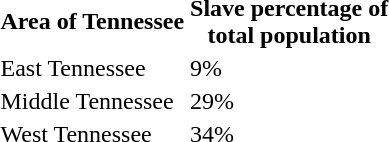<table>
<tr>
<th>Area of Tennessee</th>
<th>Slave percentage of<br> total population</th>
</tr>
<tr>
<td>East Tennessee</td>
<td>9%</td>
</tr>
<tr>
<td>Middle Tennessee</td>
<td>29%</td>
</tr>
<tr>
<td>West Tennessee</td>
<td>34%</td>
</tr>
</table>
